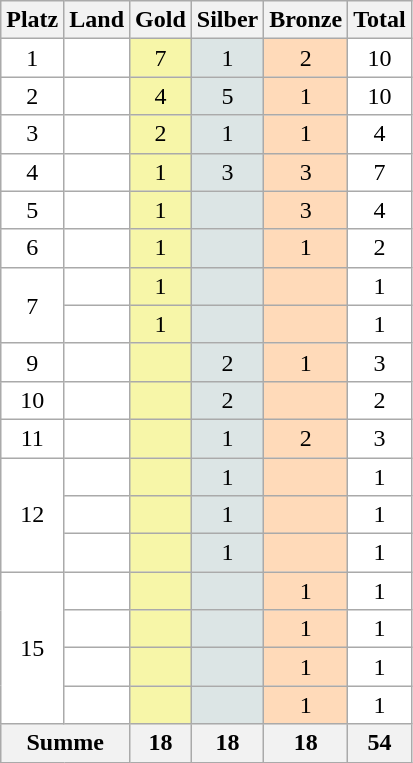<table class="wikitable" style="border:1px solid #AAAAAA">
<tr>
<th align="left">Platz</th>
<th align="left">Land</th>
<th align="center">Gold</th>
<th align="center">Silber</th>
<th align="center">Bronze</th>
<th align="center">Total</th>
</tr>
<tr align="center" valign="center" bgcolor="#FFFFFF">
<td>1</td>
<td align="left"></td>
<td style="background:#F7F6A8;">7</td>
<td style="background:#DCE5E5;">1</td>
<td style="background:#FFDAB9;">2</td>
<td>10</td>
</tr>
<tr align="center" valign="center" bgcolor="#FFFFFF">
<td>2</td>
<td align="left"></td>
<td style="background:#F7F6A8;">4</td>
<td style="background:#DCE5E5;">5</td>
<td style="background:#FFDAB9;">1</td>
<td>10</td>
</tr>
<tr align="center" valign="center" bgcolor="#FFFFFF">
<td>3</td>
<td align="left"></td>
<td style="background:#F7F6A8;">2</td>
<td style="background:#DCE5E5;">1</td>
<td style="background:#FFDAB9;">1</td>
<td>4</td>
</tr>
<tr align="center" valign="center" bgcolor="#FFFFFF">
<td>4</td>
<td align="left"></td>
<td style="background:#F7F6A8;">1</td>
<td style="background:#DCE5E5;">3</td>
<td style="background:#FFDAB9;">3</td>
<td>7</td>
</tr>
<tr align="center" valign="center" bgcolor="#FFFFFF">
<td>5</td>
<td align="left"></td>
<td style="background:#F7F6A8;">1</td>
<td style="background:#DCE5E5;"></td>
<td style="background:#FFDAB9;">3</td>
<td>4</td>
</tr>
<tr align="center" valign="center" bgcolor="#FFFFFF">
<td>6</td>
<td align="left"></td>
<td style="background:#F7F6A8;">1</td>
<td style="background:#DCE5E5;"></td>
<td style="background:#FFDAB9;">1</td>
<td>2</td>
</tr>
<tr align="center" valign="center" bgcolor="#FFFFFF">
<td rowspan="2">7</td>
<td align="left"></td>
<td style="background:#F7F6A8;">1</td>
<td style="background:#DCE5E5;"></td>
<td style="background:#FFDAB9;"></td>
<td>1</td>
</tr>
<tr align="center" valign="center" bgcolor="#FFFFFF">
<td align="left"></td>
<td style="background:#F7F6A8;">1</td>
<td style="background:#DCE5E5;"></td>
<td style="background:#FFDAB9;"></td>
<td>1</td>
</tr>
<tr align="center" valign="center" bgcolor="#FFFFFF">
<td>9</td>
<td align="left"></td>
<td style="background:#F7F6A8;"></td>
<td style="background:#DCE5E5;">2</td>
<td style="background:#FFDAB9;">1</td>
<td>3</td>
</tr>
<tr align="center" valign="center" bgcolor="#FFFFFF">
<td>10</td>
<td align="left"></td>
<td style="background:#F7F6A8;"></td>
<td style="background:#DCE5E5;">2</td>
<td style="background:#FFDAB9;"></td>
<td>2</td>
</tr>
<tr align="center" valign="center" bgcolor="#FFFFFF">
<td>11</td>
<td align="left"></td>
<td style="background:#F7F6A8;"></td>
<td style="background:#DCE5E5;">1</td>
<td style="background:#FFDAB9;">2</td>
<td>3</td>
</tr>
<tr align="center" valign="center" bgcolor="#FFFFFF">
<td rowspan="3">12</td>
<td align="left"></td>
<td style="background:#F7F6A8;"></td>
<td style="background:#DCE5E5;">1</td>
<td style="background:#FFDAB9;"></td>
<td>1</td>
</tr>
<tr align="center" valign="center" bgcolor="#FFFFFF">
<td align="left"></td>
<td style="background:#F7F6A8;"></td>
<td style="background:#DCE5E5;">1</td>
<td style="background:#FFDAB9;"></td>
<td>1</td>
</tr>
<tr align="center" valign="center" bgcolor="#FFFFFF">
<td align="left"></td>
<td style="background:#F7F6A8;"></td>
<td style="background:#DCE5E5;">1</td>
<td style="background:#FFDAB9;"></td>
<td>1</td>
</tr>
<tr align="center" valign="center" bgcolor="#FFFFFF">
<td rowspan="4">15</td>
<td align="left"></td>
<td style="background:#F7F6A8;"></td>
<td style="background:#DCE5E5;"></td>
<td style="background:#FFDAB9;">1</td>
<td>1</td>
</tr>
<tr align="center" valign="center" bgcolor="#FFFFFF">
<td align="left"></td>
<td style="background:#F7F6A8;"></td>
<td style="background:#DCE5E5;"></td>
<td style="background:#FFDAB9;">1</td>
<td>1</td>
</tr>
<tr align="center" valign="center" bgcolor="#FFFFFF">
<td align="left"></td>
<td style="background:#F7F6A8;"></td>
<td style="background:#DCE5E5;"></td>
<td style="background:#FFDAB9;">1</td>
<td>1</td>
</tr>
<tr align="center" valign="center" bgcolor="#FFFFFF">
<td align="left"></td>
<td style="background:#F7F6A8;"></td>
<td style="background:#DCE5E5;"></td>
<td style="background:#FFDAB9;">1</td>
<td>1</td>
</tr>
<tr bgcolor="#EFEFEF">
<th colspan=2>Summe</th>
<th>18</th>
<th>18</th>
<th>18</th>
<th>54</th>
</tr>
</table>
